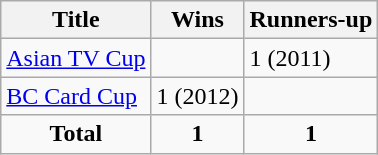<table class="wikitable">
<tr>
<th>Title</th>
<th>Wins</th>
<th>Runners-up</th>
</tr>
<tr>
<td><a href='#'>Asian TV Cup</a></td>
<td></td>
<td>1 (2011)</td>
</tr>
<tr>
<td><a href='#'>BC Card Cup</a></td>
<td>1 (2012)</td>
<td></td>
</tr>
<tr align="center">
<td><strong>Total</strong></td>
<td><strong>1</strong></td>
<td><strong>1</strong></td>
</tr>
</table>
